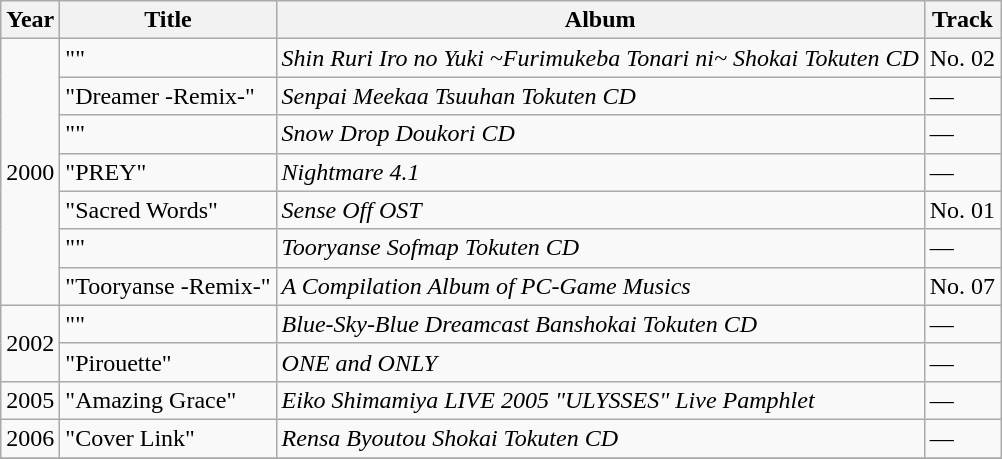<table class="wikitable">
<tr>
<th>Year</th>
<th>Title</th>
<th>Album</th>
<th>Track</th>
</tr>
<tr>
<td rowspan="7">2000</td>
<td>""</td>
<td><em>Shin Ruri Iro no Yuki ~Furimukeba Tonari ni~ Shokai Tokuten CD</em></td>
<td>No. 02</td>
</tr>
<tr>
<td>"Dreamer -Remix-"</td>
<td><em>Senpai Meekaa Tsuuhan Tokuten CD</em></td>
<td>—</td>
</tr>
<tr>
<td>""</td>
<td><em>Snow Drop Doukori CD</em></td>
<td>—</td>
</tr>
<tr>
<td>"PREY"</td>
<td><em>Nightmare 4.1</em></td>
<td>—</td>
</tr>
<tr>
<td>"Sacred Words"</td>
<td><em>Sense Off OST</em></td>
<td>No. 01</td>
</tr>
<tr>
<td>""</td>
<td><em>Tooryanse Sofmap Tokuten CD</em></td>
<td>—</td>
</tr>
<tr>
<td>"Tooryanse -Remix-"</td>
<td><em>A Compilation Album of PC-Game Musics</em></td>
<td>No. 07</td>
</tr>
<tr>
<td rowspan="2">2002</td>
<td>""</td>
<td><em>Blue-Sky-Blue Dreamcast Banshokai Tokuten CD</em></td>
<td>—</td>
</tr>
<tr>
<td>"Pirouette"</td>
<td><em>ONE and ONLY</em></td>
<td>—</td>
</tr>
<tr>
<td>2005</td>
<td>"Amazing Grace"</td>
<td><em>Eiko Shimamiya LIVE 2005 "ULYSSES" Live Pamphlet</em></td>
<td>—</td>
</tr>
<tr>
<td>2006</td>
<td>"Cover Link"</td>
<td><em>Rensa Byoutou Shokai Tokuten CD</em></td>
<td>—</td>
</tr>
<tr>
</tr>
</table>
